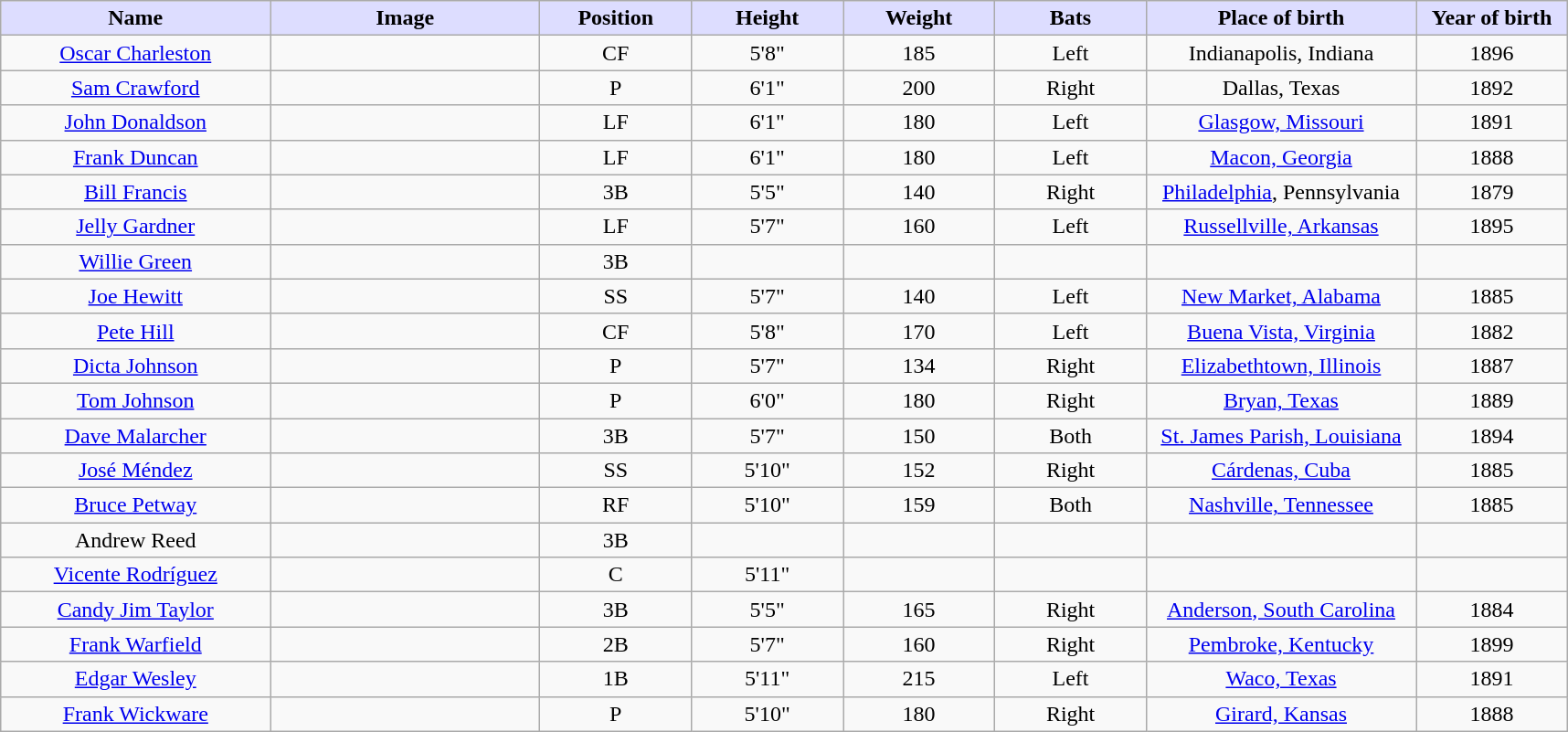<table class="wikitable sortable">
<tr>
<th style="background:#ddf; width:16%;">Name</th>
<th style="background:#ddf; width:16%;">Image</th>
<th style="background:#ddf; width:9%;">Position</th>
<th style="background:#ddf; width:9%;">Height</th>
<th style="background:#ddf; width:9%;">Weight</th>
<th style="background:#ddf; width:9%;">Bats</th>
<th style="background:#ddf; width:16%;">Place of birth</th>
<th style="background:#ddf; width:9%;">Year of birth</th>
</tr>
<tr style="text-align:center;">
<td><a href='#'>Oscar Charleston</a></td>
<td></td>
<td>CF</td>
<td>5'8"</td>
<td>185</td>
<td>Left</td>
<td>Indianapolis, Indiana</td>
<td>1896</td>
</tr>
<tr style="text-align:center;">
<td><a href='#'>Sam Crawford</a></td>
<td></td>
<td>P</td>
<td>6'1"</td>
<td>200</td>
<td>Right</td>
<td>Dallas, Texas</td>
<td>1892</td>
</tr>
<tr style="text-align:center;">
<td><a href='#'>John Donaldson</a></td>
<td></td>
<td>LF</td>
<td>6'1"</td>
<td>180</td>
<td>Left</td>
<td><a href='#'>Glasgow, Missouri</a></td>
<td>1891</td>
</tr>
<tr style="text-align:center;">
<td><a href='#'>Frank Duncan</a></td>
<td></td>
<td>LF</td>
<td>6'1"</td>
<td>180</td>
<td>Left</td>
<td><a href='#'>Macon, Georgia</a></td>
<td>1888</td>
</tr>
<tr style="text-align:center;">
<td><a href='#'>Bill Francis</a></td>
<td></td>
<td>3B</td>
<td>5'5"</td>
<td>140</td>
<td>Right</td>
<td><a href='#'>Philadelphia</a>, Pennsylvania</td>
<td>1879</td>
</tr>
<tr style="text-align:center;">
<td><a href='#'>Jelly Gardner</a></td>
<td></td>
<td>LF</td>
<td>5'7"</td>
<td>160</td>
<td>Left</td>
<td><a href='#'>Russellville, Arkansas</a></td>
<td>1895</td>
</tr>
<tr style="text-align:center;">
<td><a href='#'>Willie Green</a></td>
<td></td>
<td>3B</td>
<td></td>
<td></td>
<td></td>
<td></td>
<td></td>
</tr>
<tr style="text-align:center;">
<td><a href='#'>Joe Hewitt</a></td>
<td></td>
<td>SS</td>
<td>5'7"</td>
<td>140</td>
<td>Left</td>
<td><a href='#'>New Market, Alabama</a></td>
<td>1885</td>
</tr>
<tr style="text-align:center;">
<td><a href='#'>Pete Hill</a></td>
<td></td>
<td>CF</td>
<td>5'8"</td>
<td>170</td>
<td>Left</td>
<td><a href='#'>Buena Vista, Virginia</a></td>
<td>1882</td>
</tr>
<tr style="text-align:center;">
<td><a href='#'>Dicta Johnson</a></td>
<td></td>
<td>P</td>
<td>5'7"</td>
<td>134</td>
<td>Right</td>
<td><a href='#'>Elizabethtown, Illinois</a></td>
<td>1887</td>
</tr>
<tr style="text-align:center;">
<td><a href='#'>Tom Johnson</a></td>
<td></td>
<td>P</td>
<td>6'0"</td>
<td>180</td>
<td>Right</td>
<td><a href='#'>Bryan, Texas</a></td>
<td>1889</td>
</tr>
<tr style="text-align:center;">
<td><a href='#'>Dave Malarcher</a></td>
<td></td>
<td>3B</td>
<td>5'7"</td>
<td>150</td>
<td>Both</td>
<td><a href='#'>St. James Parish, Louisiana</a></td>
<td>1894</td>
</tr>
<tr style="text-align:center;">
<td><a href='#'>José Méndez</a></td>
<td></td>
<td>SS</td>
<td>5'10"</td>
<td>152</td>
<td>Right</td>
<td><a href='#'>Cárdenas, Cuba</a></td>
<td>1885</td>
</tr>
<tr style="text-align:center;">
<td><a href='#'>Bruce Petway</a></td>
<td></td>
<td>RF</td>
<td>5'10"</td>
<td>159</td>
<td>Both</td>
<td><a href='#'>Nashville, Tennessee</a></td>
<td>1885</td>
</tr>
<tr style="text-align:center;">
<td>Andrew Reed</td>
<td></td>
<td>3B</td>
<td></td>
<td></td>
<td></td>
<td></td>
<td></td>
</tr>
<tr style="text-align:center;">
<td><a href='#'>Vicente Rodríguez</a></td>
<td></td>
<td>C</td>
<td>5'11"</td>
<td></td>
<td></td>
<td></td>
<td></td>
</tr>
<tr style="text-align:center;">
<td><a href='#'>Candy Jim Taylor</a></td>
<td></td>
<td>3B</td>
<td>5'5"</td>
<td>165</td>
<td>Right</td>
<td><a href='#'>Anderson, South Carolina</a></td>
<td>1884</td>
</tr>
<tr style="text-align:center;">
<td><a href='#'>Frank Warfield</a></td>
<td></td>
<td>2B</td>
<td>5'7"</td>
<td>160</td>
<td>Right</td>
<td><a href='#'>Pembroke, Kentucky</a></td>
<td>1899</td>
</tr>
<tr style="text-align:center;">
<td><a href='#'>Edgar Wesley</a></td>
<td></td>
<td>1B</td>
<td>5'11"</td>
<td>215</td>
<td>Left</td>
<td><a href='#'>Waco, Texas</a></td>
<td>1891</td>
</tr>
<tr style="text-align:center;">
<td><a href='#'>Frank Wickware</a></td>
<td></td>
<td>P</td>
<td>5'10"</td>
<td>180</td>
<td>Right</td>
<td><a href='#'>Girard, Kansas</a></td>
<td>1888</td>
</tr>
</table>
